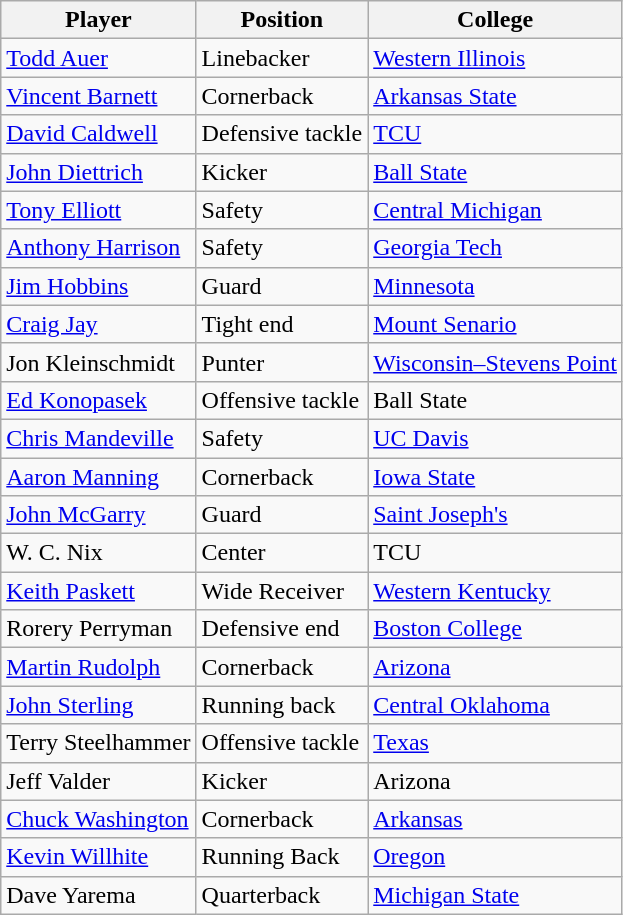<table class="wikitable">
<tr>
<th>Player</th>
<th>Position</th>
<th>College</th>
</tr>
<tr>
<td><a href='#'>Todd Auer</a></td>
<td>Linebacker</td>
<td><a href='#'>Western Illinois</a></td>
</tr>
<tr>
<td><a href='#'>Vincent Barnett</a></td>
<td>Cornerback</td>
<td><a href='#'>Arkansas State</a></td>
</tr>
<tr>
<td><a href='#'>David Caldwell</a></td>
<td>Defensive tackle</td>
<td><a href='#'>TCU</a></td>
</tr>
<tr>
<td><a href='#'>John Diettrich</a></td>
<td>Kicker</td>
<td><a href='#'>Ball State</a></td>
</tr>
<tr>
<td><a href='#'>Tony Elliott</a></td>
<td>Safety</td>
<td><a href='#'>Central Michigan</a></td>
</tr>
<tr>
<td><a href='#'>Anthony Harrison</a></td>
<td>Safety</td>
<td><a href='#'>Georgia Tech</a></td>
</tr>
<tr>
<td><a href='#'>Jim Hobbins</a></td>
<td>Guard</td>
<td><a href='#'>Minnesota</a></td>
</tr>
<tr>
<td><a href='#'>Craig Jay</a></td>
<td>Tight end</td>
<td><a href='#'>Mount Senario</a></td>
</tr>
<tr>
<td>Jon Kleinschmidt</td>
<td>Punter</td>
<td><a href='#'>Wisconsin–Stevens Point</a></td>
</tr>
<tr>
<td><a href='#'>Ed Konopasek</a></td>
<td>Offensive tackle</td>
<td>Ball State</td>
</tr>
<tr>
<td><a href='#'>Chris Mandeville</a></td>
<td>Safety</td>
<td><a href='#'>UC Davis</a></td>
</tr>
<tr>
<td><a href='#'>Aaron Manning</a></td>
<td>Cornerback</td>
<td><a href='#'>Iowa State</a></td>
</tr>
<tr>
<td><a href='#'>John McGarry</a></td>
<td>Guard</td>
<td><a href='#'>Saint Joseph's</a></td>
</tr>
<tr>
<td>W. C. Nix</td>
<td>Center</td>
<td>TCU</td>
</tr>
<tr>
<td><a href='#'>Keith Paskett</a></td>
<td>Wide Receiver</td>
<td><a href='#'>Western Kentucky</a></td>
</tr>
<tr>
<td>Rorery Perryman</td>
<td>Defensive end</td>
<td><a href='#'>Boston College</a></td>
</tr>
<tr>
<td><a href='#'>Martin Rudolph</a></td>
<td>Cornerback</td>
<td><a href='#'>Arizona</a></td>
</tr>
<tr>
<td><a href='#'>John Sterling</a></td>
<td>Running back</td>
<td><a href='#'>Central Oklahoma</a></td>
</tr>
<tr>
<td>Terry Steelhammer</td>
<td>Offensive tackle</td>
<td><a href='#'>Texas</a></td>
</tr>
<tr>
<td>Jeff Valder</td>
<td>Kicker</td>
<td>Arizona</td>
</tr>
<tr>
<td><a href='#'>Chuck Washington</a></td>
<td>Cornerback</td>
<td><a href='#'>Arkansas</a></td>
</tr>
<tr>
<td><a href='#'>Kevin Willhite</a></td>
<td>Running Back</td>
<td><a href='#'>Oregon</a></td>
</tr>
<tr>
<td>Dave Yarema</td>
<td>Quarterback</td>
<td><a href='#'>Michigan State</a></td>
</tr>
</table>
